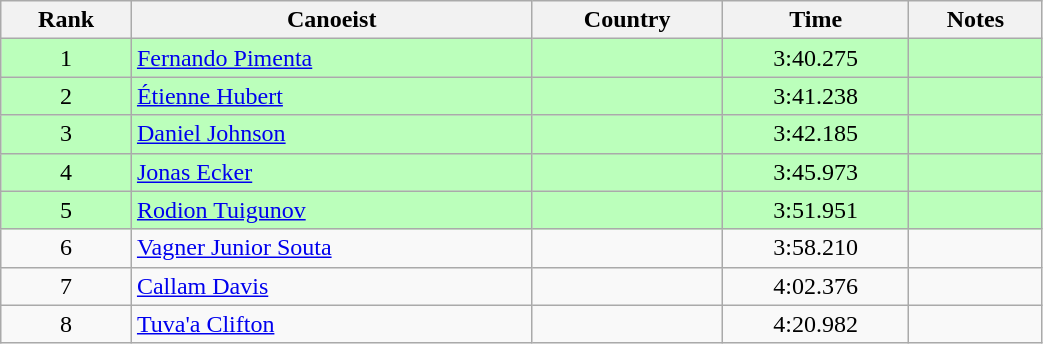<table class="wikitable" style="text-align:center;width: 55%">
<tr>
<th>Rank</th>
<th>Canoeist</th>
<th>Country</th>
<th>Time</th>
<th>Notes</th>
</tr>
<tr bgcolor=bbffbb>
<td>1</td>
<td align="left"><a href='#'>Fernando Pimenta</a></td>
<td align="left"></td>
<td>3:40.275</td>
<td></td>
</tr>
<tr bgcolor=bbffbb>
<td>2</td>
<td align="left"><a href='#'>Étienne Hubert</a></td>
<td align="left"></td>
<td>3:41.238</td>
<td></td>
</tr>
<tr bgcolor=bbffbb>
<td>3</td>
<td align="left"><a href='#'>Daniel Johnson</a></td>
<td align="left"></td>
<td>3:42.185</td>
<td></td>
</tr>
<tr bgcolor=bbffbb>
<td>4</td>
<td align="left"><a href='#'>Jonas Ecker</a></td>
<td align="left"></td>
<td>3:45.973</td>
<td></td>
</tr>
<tr bgcolor=bbffbb>
<td>5</td>
<td align="left"><a href='#'>Rodion Tuigunov</a></td>
<td align="left"></td>
<td>3:51.951</td>
<td></td>
</tr>
<tr>
<td>6</td>
<td align="left"><a href='#'>Vagner Junior Souta</a></td>
<td align="left"></td>
<td>3:58.210</td>
<td></td>
</tr>
<tr>
<td>7</td>
<td align="left"><a href='#'>Callam Davis</a></td>
<td align="left"></td>
<td>4:02.376</td>
<td></td>
</tr>
<tr>
<td>8</td>
<td align="left"><a href='#'>Tuva'a Clifton</a></td>
<td align="left"></td>
<td>4:20.982</td>
<td></td>
</tr>
</table>
